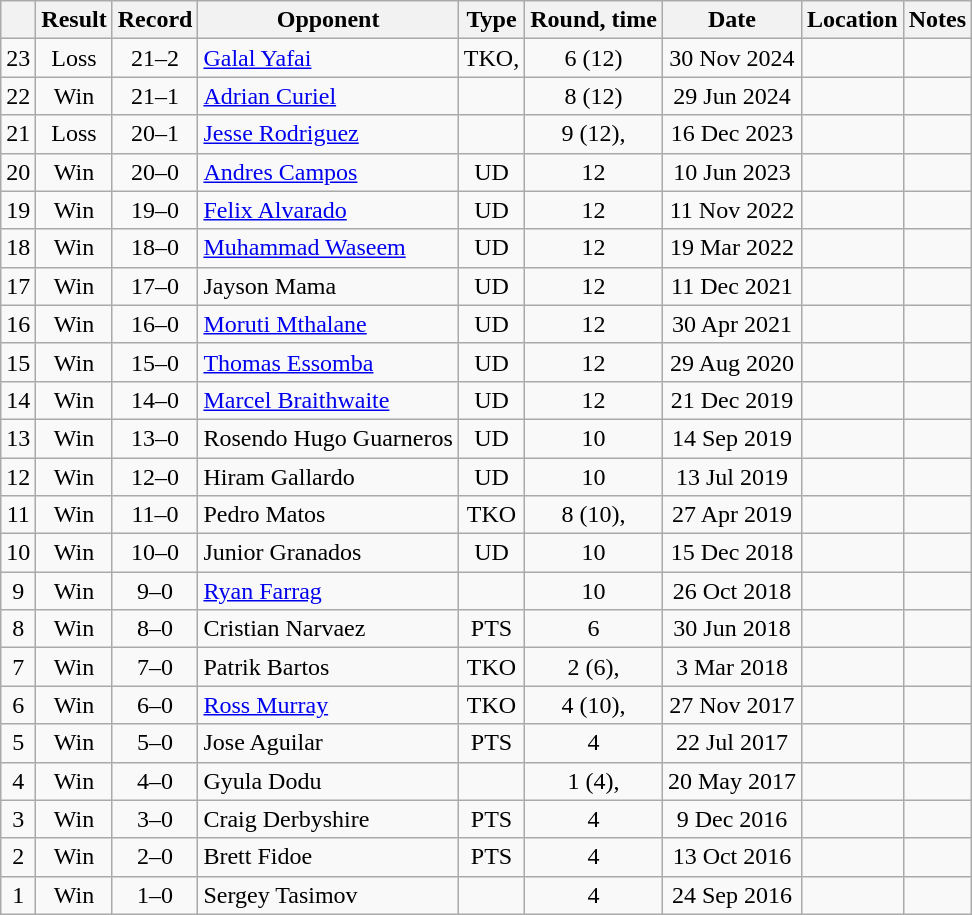<table class=wikitable style=text-align:center>
<tr>
<th></th>
<th>Result</th>
<th>Record</th>
<th>Opponent</th>
<th>Type</th>
<th>Round, time</th>
<th>Date</th>
<th>Location</th>
<th>Notes</th>
</tr>
<tr>
<td>23</td>
<td>Loss</td>
<td>21–2</td>
<td align=left><a href='#'>Galal Yafai</a></td>
<td>TKO, </td>
<td>6 (12)</td>
<td>30 Nov 2024</td>
<td align=left></td>
<td align=left></td>
</tr>
<tr>
<td>22</td>
<td>Win</td>
<td>21–1</td>
<td align=left><a href='#'>Adrian Curiel</a></td>
<td></td>
<td>8 (12)</td>
<td>29 Jun 2024</td>
<td align=left></td>
<td align=left></td>
</tr>
<tr>
<td>21</td>
<td>Loss</td>
<td>20–1</td>
<td align=left><a href='#'>Jesse Rodriguez</a></td>
<td></td>
<td>9 (12), </td>
<td>16 Dec 2023</td>
<td align=left></td>
<td align=left></td>
</tr>
<tr>
<td>20</td>
<td>Win</td>
<td>20–0</td>
<td align=left><a href='#'>Andres Campos</a></td>
<td>UD</td>
<td>12</td>
<td>10 Jun 2023</td>
<td align=left></td>
<td align=left></td>
</tr>
<tr>
<td>19</td>
<td>Win</td>
<td>19–0</td>
<td align=left><a href='#'>Felix Alvarado</a></td>
<td>UD</td>
<td>12</td>
<td>11 Nov 2022</td>
<td align=left></td>
<td align=left></td>
</tr>
<tr>
<td>18</td>
<td>Win</td>
<td>18–0</td>
<td align=left><a href='#'>Muhammad Waseem</a></td>
<td>UD</td>
<td>12</td>
<td>19 Mar 2022</td>
<td align=left></td>
<td align=left></td>
</tr>
<tr>
<td>17</td>
<td>Win</td>
<td>17–0</td>
<td align=left>Jayson Mama</td>
<td>UD</td>
<td>12</td>
<td>11 Dec 2021</td>
<td align=left></td>
<td align=left></td>
</tr>
<tr>
<td>16</td>
<td>Win</td>
<td>16–0</td>
<td align=left><a href='#'>Moruti Mthalane</a></td>
<td>UD</td>
<td>12</td>
<td>30 Apr 2021</td>
<td align=left></td>
<td align=left></td>
</tr>
<tr>
<td>15</td>
<td>Win</td>
<td>15–0</td>
<td align=left><a href='#'>Thomas Essomba</a></td>
<td>UD</td>
<td>12</td>
<td>29 Aug 2020</td>
<td align=left></td>
<td align=left></td>
</tr>
<tr>
<td>14</td>
<td>Win</td>
<td>14–0</td>
<td align=left><a href='#'>Marcel Braithwaite</a></td>
<td>UD</td>
<td>12</td>
<td>21 Dec 2019</td>
<td align=left></td>
<td align=left></td>
</tr>
<tr>
<td>13</td>
<td>Win</td>
<td>13–0</td>
<td align=left>Rosendo Hugo Guarneros</td>
<td>UD</td>
<td>10</td>
<td>14 Sep 2019</td>
<td align=left></td>
<td align=left></td>
</tr>
<tr>
<td>12</td>
<td>Win</td>
<td>12–0</td>
<td align=left>Hiram Gallardo</td>
<td>UD</td>
<td>10</td>
<td>13 Jul 2019</td>
<td align=left></td>
<td align=left></td>
</tr>
<tr>
<td>11</td>
<td>Win</td>
<td>11–0</td>
<td align=left>Pedro Matos</td>
<td>TKO</td>
<td>8 (10), </td>
<td>27 Apr 2019</td>
<td align=left></td>
<td align=left></td>
</tr>
<tr>
<td>10</td>
<td>Win</td>
<td>10–0</td>
<td align=left>Junior Granados</td>
<td>UD</td>
<td>10</td>
<td>15 Dec 2018</td>
<td align=left></td>
<td align=left></td>
</tr>
<tr>
<td>9</td>
<td>Win</td>
<td>9–0</td>
<td align=left><a href='#'>Ryan Farrag</a></td>
<td></td>
<td>10</td>
<td>26 Oct 2018</td>
<td align=left></td>
<td align=left></td>
</tr>
<tr>
<td>8</td>
<td>Win</td>
<td>8–0</td>
<td align=left>Cristian Narvaez</td>
<td>PTS</td>
<td>6</td>
<td>30 Jun 2018</td>
<td align=left></td>
<td align=left></td>
</tr>
<tr>
<td>7</td>
<td>Win</td>
<td>7–0</td>
<td align=left>Patrik Bartos</td>
<td>TKO</td>
<td>2 (6), </td>
<td>3 Mar 2018</td>
<td align=left></td>
<td align=left></td>
</tr>
<tr>
<td>6</td>
<td>Win</td>
<td>6–0</td>
<td align=left><a href='#'>Ross Murray</a></td>
<td>TKO</td>
<td>4 (10), </td>
<td>27 Nov 2017</td>
<td align=left></td>
<td align=left></td>
</tr>
<tr>
<td>5</td>
<td>Win</td>
<td>5–0</td>
<td align=left>Jose Aguilar</td>
<td>PTS</td>
<td>4</td>
<td>22 Jul 2017</td>
<td align=left></td>
<td align=left></td>
</tr>
<tr>
<td>4</td>
<td>Win</td>
<td>4–0</td>
<td align=left>Gyula Dodu</td>
<td></td>
<td>1 (4), </td>
<td>20 May 2017</td>
<td align=left></td>
<td align=left></td>
</tr>
<tr>
<td>3</td>
<td>Win</td>
<td>3–0</td>
<td align=left>Craig Derbyshire</td>
<td>PTS</td>
<td>4</td>
<td>9 Dec 2016</td>
<td align=left></td>
<td align=left></td>
</tr>
<tr>
<td>2</td>
<td>Win</td>
<td>2–0</td>
<td align=left>Brett Fidoe</td>
<td>PTS</td>
<td>4</td>
<td>13 Oct 2016</td>
<td align=left></td>
<td align=left></td>
</tr>
<tr>
<td>1</td>
<td>Win</td>
<td>1–0</td>
<td align=left>Sergey Tasimov</td>
<td></td>
<td>4</td>
<td>24 Sep 2016</td>
<td align=left></td>
<td align=left></td>
</tr>
</table>
